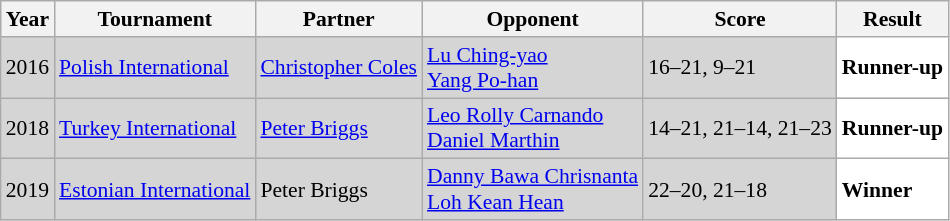<table class="sortable wikitable" style="font-size: 90%;">
<tr>
<th>Year</th>
<th>Tournament</th>
<th>Partner</th>
<th>Opponent</th>
<th>Score</th>
<th>Result</th>
</tr>
<tr style="background:#D5D5D5">
<td align="center">2016</td>
<td align="left"><a href='#'>Polish International</a></td>
<td align="left"> <a href='#'>Christopher Coles</a></td>
<td align="left"> <a href='#'>Lu Ching-yao</a><br> <a href='#'>Yang Po-han</a></td>
<td align="left">16–21, 9–21</td>
<td style="text-align:left; background:white"> <strong>Runner-up</strong></td>
</tr>
<tr style="background:#D5D5D5">
<td align="center">2018</td>
<td align="left"><a href='#'>Turkey International</a></td>
<td align="left"> <a href='#'>Peter Briggs</a></td>
<td align="left"> <a href='#'>Leo Rolly Carnando</a><br> <a href='#'>Daniel Marthin</a></td>
<td align="left">14–21, 21–14, 21–23</td>
<td style="text-align:left; background:white"> <strong>Runner-up</strong></td>
</tr>
<tr style="background:#D5D5D5">
<td align="center">2019</td>
<td align="left"><a href='#'>Estonian International</a></td>
<td align="left"> Peter Briggs</td>
<td align="left"> <a href='#'>Danny Bawa Chrisnanta</a><br> <a href='#'>Loh Kean Hean</a></td>
<td align="left">22–20, 21–18</td>
<td style="text-align:left; background:white"> <strong>Winner</strong></td>
</tr>
</table>
